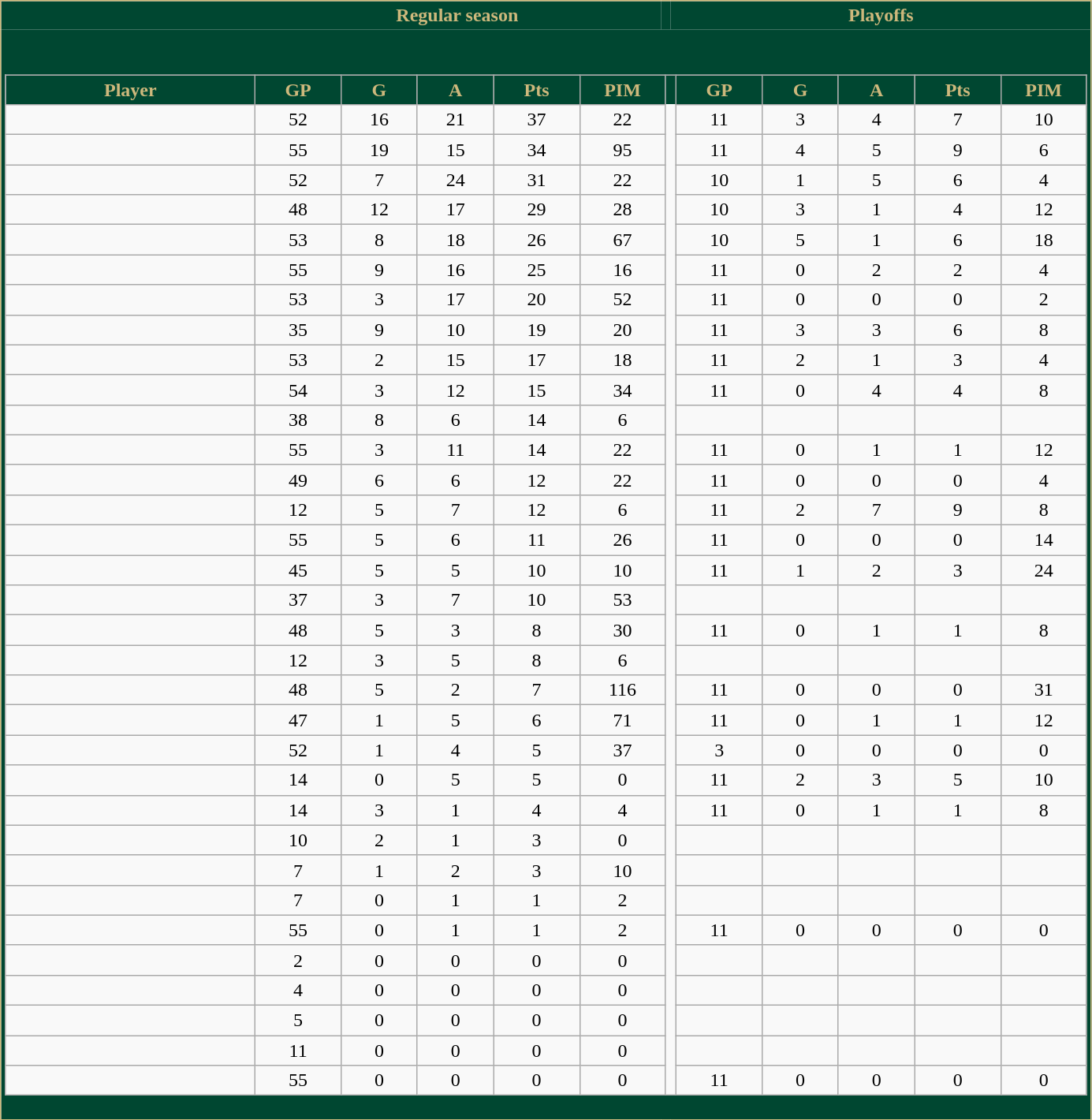<table class="wikitable" style="border: 1px solid #cdb87c; text-align: center;">
<tr>
<th style="background: #004731; border: 0; width: 12.9em;"></th>
<th style="background: #004731; color: #cdb87c; border: 0; width: 21.2em;">Regular season</th>
<th style="background: #004731; border: 0; width: 0.1em;"></th>
<th style="background: #004731; color: #cdb87c; border: 0;">Playoffs</th>
</tr>
<tr>
<td style="background: #004731; border: 0;" colspan="4"><br><table class="wikitable sortable" style="width: 100%;">
<tr>
<th style="background: #004731; color: #cdb87c; width: 12.5em;">Player</th>
<th style="background: #004731; color: #cdb87c; width: 4em;">GP</th>
<th style="background: #004731; color: #cdb87c; width: 3.5em;">G</th>
<th style="background: #004731; color: #cdb87c; width: 3.5em;">A</th>
<th style="background: #004731; color: #cdb87c; width: 4em;">Pts</th>
<th style="background: #004731; color: #cdb87c; width: 4em;">PIM</th>
<th style="background: #004731; width: 0.1em; border: 0;" class="unsortable"></th>
<th style="background: #004731; color: #cdb87c; width: 4em;">GP</th>
<th style="background: #004731; color: #cdb87c; width: 3.5em;">G</th>
<th style="background: #004731; color: #cdb87c; width: 3.5em;">A</th>
<th style="background: #004731; color: #cdb87c; width: 4em;">Pts</th>
<th style="background: #004731; color: #cdb87c; width: 4em;">PIM</th>
</tr>
<tr>
<td></td>
<td>52</td>
<td>16</td>
<td>21</td>
<td>37</td>
<td>22</td>
<td style="border: 0;"></td>
<td>11</td>
<td>3</td>
<td>4</td>
<td>7</td>
<td>10</td>
</tr>
<tr>
<td></td>
<td>55</td>
<td>19</td>
<td>15</td>
<td>34</td>
<td>95</td>
<td style="border: 0;"></td>
<td>11</td>
<td>4</td>
<td>5</td>
<td>9</td>
<td>6</td>
</tr>
<tr>
<td></td>
<td>52</td>
<td>7</td>
<td>24</td>
<td>31</td>
<td>22</td>
<td style="border: 0;"></td>
<td>10</td>
<td>1</td>
<td>5</td>
<td>6</td>
<td>4</td>
</tr>
<tr>
<td></td>
<td>48</td>
<td>12</td>
<td>17</td>
<td>29</td>
<td>28</td>
<td style="border: 0;"></td>
<td>10</td>
<td>3</td>
<td>1</td>
<td>4</td>
<td>12</td>
</tr>
<tr>
<td></td>
<td>53</td>
<td>8</td>
<td>18</td>
<td>26</td>
<td>67</td>
<td style="border: 0;"></td>
<td>10</td>
<td>5</td>
<td>1</td>
<td>6</td>
<td>18</td>
</tr>
<tr>
<td></td>
<td>55</td>
<td>9</td>
<td>16</td>
<td>25</td>
<td>16</td>
<td style="border: 0;"></td>
<td>11</td>
<td>0</td>
<td>2</td>
<td>2</td>
<td>4</td>
</tr>
<tr>
<td></td>
<td>53</td>
<td>3</td>
<td>17</td>
<td>20</td>
<td>52</td>
<td style="border: 0;"></td>
<td>11</td>
<td>0</td>
<td>0</td>
<td>0</td>
<td>2</td>
</tr>
<tr>
<td></td>
<td>35</td>
<td>9</td>
<td>10</td>
<td>19</td>
<td>20</td>
<td style="border: 0;"></td>
<td>11</td>
<td>3</td>
<td>3</td>
<td>6</td>
<td>8</td>
</tr>
<tr>
<td></td>
<td>53</td>
<td>2</td>
<td>15</td>
<td>17</td>
<td>18</td>
<td style="border: 0;"></td>
<td>11</td>
<td>2</td>
<td>1</td>
<td>3</td>
<td>4</td>
</tr>
<tr>
<td></td>
<td>54</td>
<td>3</td>
<td>12</td>
<td>15</td>
<td>34</td>
<td style="border: 0;"></td>
<td>11</td>
<td>0</td>
<td>4</td>
<td>4</td>
<td>8</td>
</tr>
<tr>
<td></td>
<td>38</td>
<td>8</td>
<td>6</td>
<td>14</td>
<td>6</td>
<td style="border: 0;"></td>
<td> </td>
<td> </td>
<td> </td>
<td> </td>
<td> </td>
</tr>
<tr>
<td></td>
<td>55</td>
<td>3</td>
<td>11</td>
<td>14</td>
<td>22</td>
<td style="border: 0;"></td>
<td>11</td>
<td>0</td>
<td>1</td>
<td>1</td>
<td>12</td>
</tr>
<tr>
<td></td>
<td>49</td>
<td>6</td>
<td>6</td>
<td>12</td>
<td>22</td>
<td style="border: 0;"></td>
<td>11</td>
<td>0</td>
<td>0</td>
<td>0</td>
<td>4</td>
</tr>
<tr>
<td></td>
<td>12</td>
<td>5</td>
<td>7</td>
<td>12</td>
<td>6</td>
<td style="border: 0;"></td>
<td>11</td>
<td>2</td>
<td>7</td>
<td>9</td>
<td>8</td>
</tr>
<tr>
<td></td>
<td>55</td>
<td>5</td>
<td>6</td>
<td>11</td>
<td>26</td>
<td style="border: 0;"></td>
<td>11</td>
<td>0</td>
<td>0</td>
<td>0</td>
<td>14</td>
</tr>
<tr>
<td></td>
<td>45</td>
<td>5</td>
<td>5</td>
<td>10</td>
<td>10</td>
<td style="border: 0;"></td>
<td>11</td>
<td>1</td>
<td>2</td>
<td>3</td>
<td>24</td>
</tr>
<tr>
<td></td>
<td>37</td>
<td>3</td>
<td>7</td>
<td>10</td>
<td>53</td>
<td style="border: 0;"></td>
<td> </td>
<td> </td>
<td> </td>
<td> </td>
<td> </td>
</tr>
<tr>
<td></td>
<td>48</td>
<td>5</td>
<td>3</td>
<td>8</td>
<td>30</td>
<td style="border: 0;"></td>
<td>11</td>
<td>0</td>
<td>1</td>
<td>1</td>
<td>8</td>
</tr>
<tr>
<td></td>
<td>12</td>
<td>3</td>
<td>5</td>
<td>8</td>
<td>6</td>
<td style="border: 0;"></td>
<td> </td>
<td> </td>
<td> </td>
<td> </td>
<td> </td>
</tr>
<tr>
<td></td>
<td>48</td>
<td>5</td>
<td>2</td>
<td>7</td>
<td>116</td>
<td style="border: 0;"></td>
<td>11</td>
<td>0</td>
<td>0</td>
<td>0</td>
<td>31</td>
</tr>
<tr>
<td></td>
<td>47</td>
<td>1</td>
<td>5</td>
<td>6</td>
<td>71</td>
<td style="border: 0;"></td>
<td>11</td>
<td>0</td>
<td>1</td>
<td>1</td>
<td>12</td>
</tr>
<tr>
<td></td>
<td>52</td>
<td>1</td>
<td>4</td>
<td>5</td>
<td>37</td>
<td style="border: 0;"></td>
<td>3</td>
<td>0</td>
<td>0</td>
<td>0</td>
<td>0</td>
</tr>
<tr>
<td></td>
<td>14</td>
<td>0</td>
<td>5</td>
<td>5</td>
<td>0</td>
<td style="border: 0;"></td>
<td>11</td>
<td>2</td>
<td>3</td>
<td>5</td>
<td>10</td>
</tr>
<tr>
<td></td>
<td>14</td>
<td>3</td>
<td>1</td>
<td>4</td>
<td>4</td>
<td style="border: 0;"></td>
<td>11</td>
<td>0</td>
<td>1</td>
<td>1</td>
<td>8</td>
</tr>
<tr>
<td></td>
<td>10</td>
<td>2</td>
<td>1</td>
<td>3</td>
<td>0</td>
<td style="border: 0;"></td>
<td> </td>
<td> </td>
<td> </td>
<td> </td>
<td> </td>
</tr>
<tr>
<td></td>
<td>7</td>
<td>1</td>
<td>2</td>
<td>3</td>
<td>10</td>
<td style="border: 0;"></td>
<td> </td>
<td> </td>
<td> </td>
<td> </td>
<td> </td>
</tr>
<tr>
<td></td>
<td>7</td>
<td>0</td>
<td>1</td>
<td>1</td>
<td>2</td>
<td style="border: 0;"></td>
<td> </td>
<td> </td>
<td> </td>
<td> </td>
<td> </td>
</tr>
<tr>
<td></td>
<td>55</td>
<td>0</td>
<td>1</td>
<td>1</td>
<td>2</td>
<td style="border: 0;"></td>
<td>11</td>
<td>0</td>
<td>0</td>
<td>0</td>
<td>0</td>
</tr>
<tr>
<td></td>
<td>2</td>
<td>0</td>
<td>0</td>
<td>0</td>
<td>0</td>
<td style="border: 0;"></td>
<td> </td>
<td> </td>
<td> </td>
<td> </td>
<td> </td>
</tr>
<tr>
<td></td>
<td>4</td>
<td>0</td>
<td>0</td>
<td>0</td>
<td>0</td>
<td style="border: 0;"></td>
<td> </td>
<td> </td>
<td> </td>
<td> </td>
<td> </td>
</tr>
<tr>
<td></td>
<td>5</td>
<td>0</td>
<td>0</td>
<td>0</td>
<td>0</td>
<td style="border: 0;"></td>
<td> </td>
<td> </td>
<td> </td>
<td> </td>
<td> </td>
</tr>
<tr>
<td></td>
<td>11</td>
<td>0</td>
<td>0</td>
<td>0</td>
<td>0</td>
<td style="border: 0;"></td>
<td> </td>
<td> </td>
<td> </td>
<td> </td>
<td> </td>
</tr>
<tr>
<td></td>
<td>55</td>
<td>0</td>
<td>0</td>
<td>0</td>
<td>0</td>
<td style="border: 0;"></td>
<td>11</td>
<td>0</td>
<td>0</td>
<td>0</td>
<td>0</td>
</tr>
</table>
</td>
</tr>
</table>
